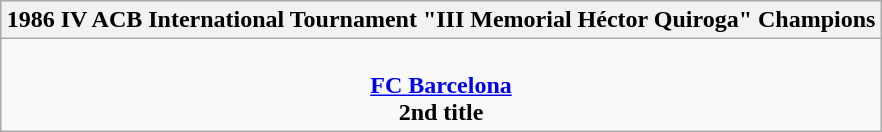<table class=wikitable style="text-align:center; margin:auto">
<tr>
<th>1986 IV ACB International Tournament "III Memorial Héctor Quiroga" Champions</th>
</tr>
<tr>
<td><br> <strong><a href='#'>FC Barcelona</a></strong> <br> <strong>2nd title</strong></td>
</tr>
</table>
